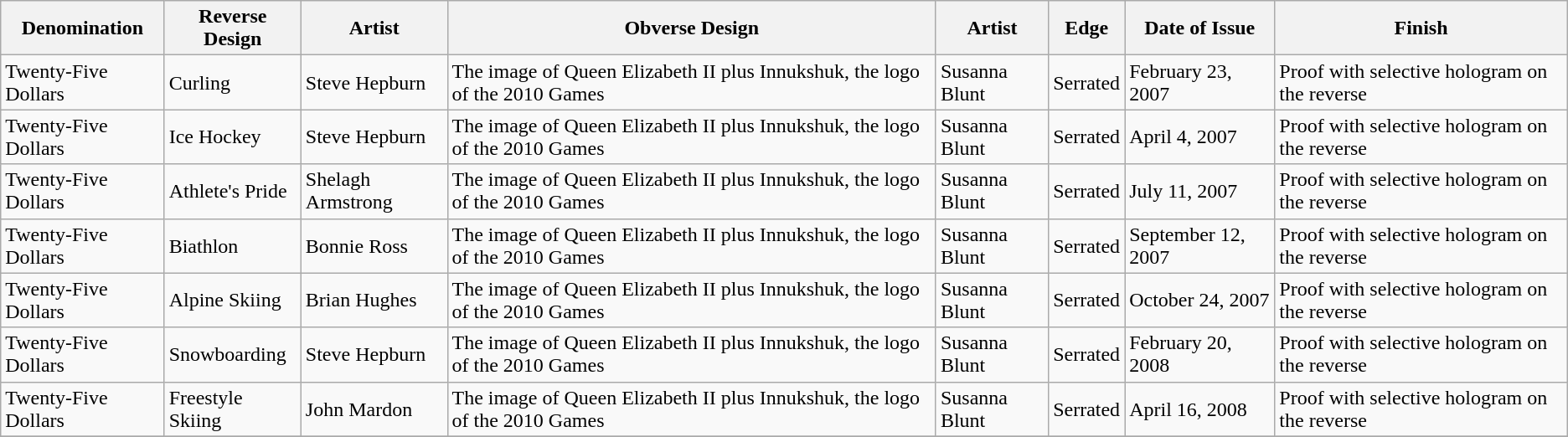<table class="wikitable">
<tr>
<th>Denomination</th>
<th>Reverse Design</th>
<th>Artist</th>
<th>Obverse Design</th>
<th>Artist</th>
<th>Edge</th>
<th>Date of Issue</th>
<th>Finish</th>
</tr>
<tr>
<td>Twenty-Five Dollars</td>
<td>Curling</td>
<td>Steve Hepburn</td>
<td>The image of Queen Elizabeth II plus Innukshuk, the logo of the 2010 Games</td>
<td>Susanna Blunt</td>
<td>Serrated</td>
<td>February 23, 2007</td>
<td>Proof with selective hologram on the reverse</td>
</tr>
<tr>
<td>Twenty-Five Dollars</td>
<td>Ice Hockey</td>
<td>Steve Hepburn</td>
<td>The image of Queen Elizabeth II plus Innukshuk, the logo of the 2010 Games</td>
<td>Susanna Blunt</td>
<td>Serrated</td>
<td>April 4, 2007</td>
<td>Proof with selective hologram on the reverse</td>
</tr>
<tr>
<td>Twenty-Five Dollars</td>
<td>Athlete's Pride</td>
<td>Shelagh Armstrong</td>
<td>The image of Queen Elizabeth II plus Innukshuk, the logo of the 2010 Games</td>
<td>Susanna Blunt</td>
<td>Serrated</td>
<td>July 11, 2007</td>
<td>Proof with selective hologram on the reverse</td>
</tr>
<tr>
<td>Twenty-Five Dollars</td>
<td>Biathlon</td>
<td>Bonnie Ross</td>
<td>The image of Queen Elizabeth II plus Innukshuk, the logo of the 2010 Games</td>
<td>Susanna Blunt</td>
<td>Serrated</td>
<td>September 12, 2007</td>
<td>Proof with selective hologram on the reverse</td>
</tr>
<tr>
<td>Twenty-Five Dollars</td>
<td>Alpine Skiing</td>
<td>Brian Hughes</td>
<td>The image of Queen Elizabeth II plus Innukshuk, the logo of the 2010 Games</td>
<td>Susanna Blunt</td>
<td>Serrated</td>
<td>October 24, 2007</td>
<td>Proof with selective hologram on the reverse</td>
</tr>
<tr>
<td>Twenty-Five Dollars</td>
<td>Snowboarding</td>
<td>Steve Hepburn</td>
<td>The image of Queen Elizabeth II plus Innukshuk, the logo of the 2010 Games</td>
<td>Susanna Blunt</td>
<td>Serrated</td>
<td>February 20, 2008</td>
<td>Proof with selective hologram on the reverse</td>
</tr>
<tr>
<td>Twenty-Five Dollars</td>
<td>Freestyle Skiing</td>
<td>John Mardon</td>
<td>The image of Queen Elizabeth II plus Innukshuk, the logo of the 2010 Games</td>
<td>Susanna Blunt</td>
<td>Serrated</td>
<td>April 16, 2008</td>
<td>Proof with selective hologram on the reverse</td>
</tr>
<tr>
</tr>
</table>
